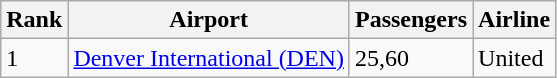<table class="wikitable">
<tr>
<th>Rank</th>
<th>Airport</th>
<th>Passengers</th>
<th>Airline</th>
</tr>
<tr>
<td>1</td>
<td><a href='#'>Denver International (DEN)</a></td>
<td>25,60</td>
<td>United</td>
</tr>
</table>
